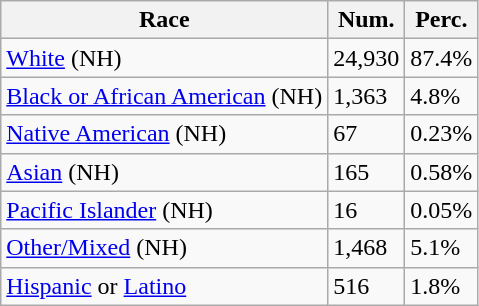<table class="wikitable">
<tr>
<th>Race</th>
<th>Num.</th>
<th>Perc.</th>
</tr>
<tr>
<td><a href='#'>White</a> (NH)</td>
<td>24,930</td>
<td>87.4%</td>
</tr>
<tr>
<td><a href='#'>Black or African American</a> (NH)</td>
<td>1,363</td>
<td>4.8%</td>
</tr>
<tr>
<td><a href='#'>Native American</a> (NH)</td>
<td>67</td>
<td>0.23%</td>
</tr>
<tr>
<td><a href='#'>Asian</a> (NH)</td>
<td>165</td>
<td>0.58%</td>
</tr>
<tr>
<td><a href='#'>Pacific Islander</a> (NH)</td>
<td>16</td>
<td>0.05%</td>
</tr>
<tr>
<td><a href='#'>Other/Mixed</a> (NH)</td>
<td>1,468</td>
<td>5.1%</td>
</tr>
<tr>
<td><a href='#'>Hispanic</a> or <a href='#'>Latino</a></td>
<td>516</td>
<td>1.8%</td>
</tr>
</table>
